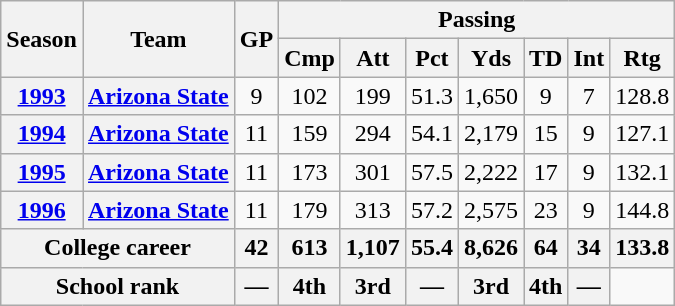<table class="wikitable" style="text-align:center;">
<tr>
<th rowspan="2">Season</th>
<th rowspan="2">Team</th>
<th rowspan="2">GP</th>
<th colspan="7">Passing</th>
</tr>
<tr>
<th>Cmp</th>
<th>Att</th>
<th>Pct</th>
<th>Yds</th>
<th>TD</th>
<th>Int</th>
<th>Rtg</th>
</tr>
<tr>
<th><a href='#'>1993</a></th>
<th><a href='#'>Arizona State</a></th>
<td>9</td>
<td>102</td>
<td>199</td>
<td>51.3</td>
<td>1,650</td>
<td>9</td>
<td>7</td>
<td>128.8</td>
</tr>
<tr>
<th><a href='#'>1994</a></th>
<th><a href='#'>Arizona State</a></th>
<td>11</td>
<td>159</td>
<td>294</td>
<td>54.1</td>
<td>2,179</td>
<td>15</td>
<td>9</td>
<td>127.1</td>
</tr>
<tr>
<th><a href='#'>1995</a></th>
<th><a href='#'>Arizona State</a></th>
<td>11</td>
<td>173</td>
<td>301</td>
<td>57.5</td>
<td>2,222</td>
<td>17</td>
<td>9</td>
<td>132.1</td>
</tr>
<tr>
<th><a href='#'>1996</a></th>
<th><a href='#'>Arizona State</a></th>
<td>11</td>
<td>179</td>
<td>313</td>
<td>57.2</td>
<td>2,575</td>
<td>23</td>
<td>9</td>
<td>144.8</td>
</tr>
<tr>
<th colspan="2">College career</th>
<th>42</th>
<th>613</th>
<th>1,107</th>
<th>55.4</th>
<th>8,626</th>
<th>64</th>
<th>34</th>
<th>133.8</th>
</tr>
<tr>
<th colspan="2">School rank</th>
<th>—</th>
<th>4th</th>
<th>3rd</th>
<th>—</th>
<th>3rd</th>
<th>4th</th>
<th>—</th>
</tr>
</table>
